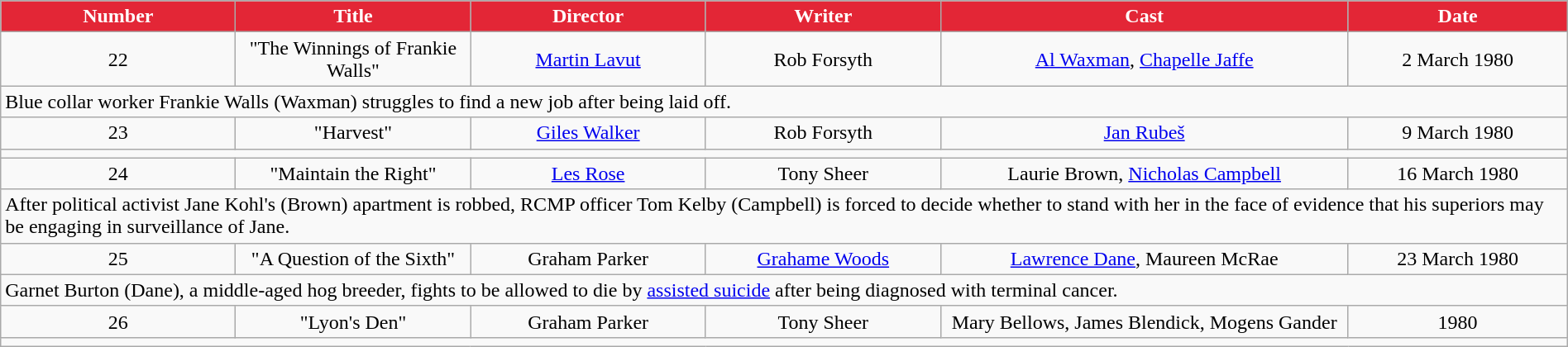<table class="wikitable sortable" style="text-align:center" width=100%>
<tr>
<th style="background-color: #e32636; color: white; width:15%;">Number</th>
<th style="background-color: #e32636; color: white; width:15%;">Title</th>
<th style="background-color: #e32636; color: white; width:15%;">Director</th>
<th style="background-color: #e32636; color: white; width:15%;">Writer</th>
<th style="background-color: #e32636; color: white; width:26%;">Cast</th>
<th style="background-color: #e32636; color: white; width:26%;">Date</th>
</tr>
<tr>
<td>22</td>
<td>"The Winnings of Frankie Walls"</td>
<td><a href='#'>Martin Lavut</a></td>
<td>Rob Forsyth</td>
<td><a href='#'>Al Waxman</a>, <a href='#'>Chapelle Jaffe</a></td>
<td>2 March 1980</td>
</tr>
<tr>
<td align=left colspan=6>Blue collar worker Frankie Walls (Waxman) struggles to find a new job after being laid off.</td>
</tr>
<tr>
<td>23</td>
<td>"Harvest"</td>
<td><a href='#'>Giles Walker</a></td>
<td>Rob Forsyth</td>
<td><a href='#'>Jan Rubeš</a></td>
<td>9 March 1980</td>
</tr>
<tr>
<td align=left colspan=6></td>
</tr>
<tr>
<td>24</td>
<td>"Maintain the Right"</td>
<td><a href='#'>Les Rose</a></td>
<td>Tony Sheer</td>
<td>Laurie Brown, <a href='#'>Nicholas Campbell</a></td>
<td>16 March 1980</td>
</tr>
<tr>
<td align=left colspan=6>After political activist Jane Kohl's (Brown) apartment is robbed, RCMP officer Tom Kelby (Campbell) is forced to decide whether to stand with her in the face of evidence that his superiors may be engaging in surveillance of Jane.</td>
</tr>
<tr>
<td>25</td>
<td>"A Question of the Sixth"</td>
<td>Graham Parker</td>
<td><a href='#'>Grahame Woods</a></td>
<td><a href='#'>Lawrence Dane</a>, Maureen McRae</td>
<td>23 March 1980</td>
</tr>
<tr>
<td align=left colspan=6>Garnet Burton (Dane), a middle-aged hog breeder, fights to be allowed to die by <a href='#'>assisted suicide</a> after being diagnosed with terminal cancer.</td>
</tr>
<tr>
<td>26</td>
<td>"Lyon's Den"</td>
<td>Graham Parker</td>
<td>Tony Sheer</td>
<td>Mary Bellows, James Blendick, Mogens Gander</td>
<td>1980</td>
</tr>
<tr>
<td align=left colspan=6></td>
</tr>
</table>
